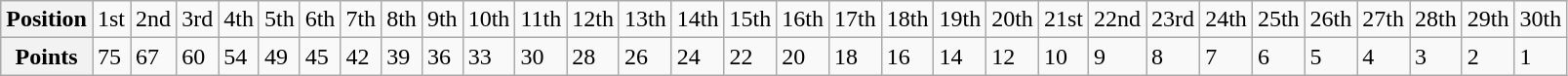<table class="wikitable" border="1">
<tr>
<th>Position</th>
<td>1st</td>
<td>2nd</td>
<td>3rd</td>
<td>4th</td>
<td>5th</td>
<td>6th</td>
<td>7th</td>
<td>8th</td>
<td>9th</td>
<td>10th</td>
<td>11th</td>
<td>12th</td>
<td>13th</td>
<td>14th</td>
<td>15th</td>
<td>16th</td>
<td>17th</td>
<td>18th</td>
<td>19th</td>
<td>20th</td>
<td>21st</td>
<td>22nd</td>
<td>23rd</td>
<td>24th</td>
<td>25th</td>
<td>26th</td>
<td>27th</td>
<td>28th</td>
<td>29th</td>
<td>30th</td>
</tr>
<tr>
<th>Points</th>
<td>75</td>
<td>67</td>
<td>60</td>
<td>54</td>
<td>49</td>
<td>45</td>
<td>42</td>
<td>39</td>
<td>36</td>
<td>33</td>
<td>30</td>
<td>28</td>
<td>26</td>
<td>24</td>
<td>22</td>
<td>20</td>
<td>18</td>
<td>16</td>
<td>14</td>
<td>12</td>
<td>10</td>
<td>9</td>
<td>8</td>
<td>7</td>
<td>6</td>
<td>5</td>
<td>4</td>
<td>3</td>
<td>2</td>
<td>1</td>
</tr>
</table>
